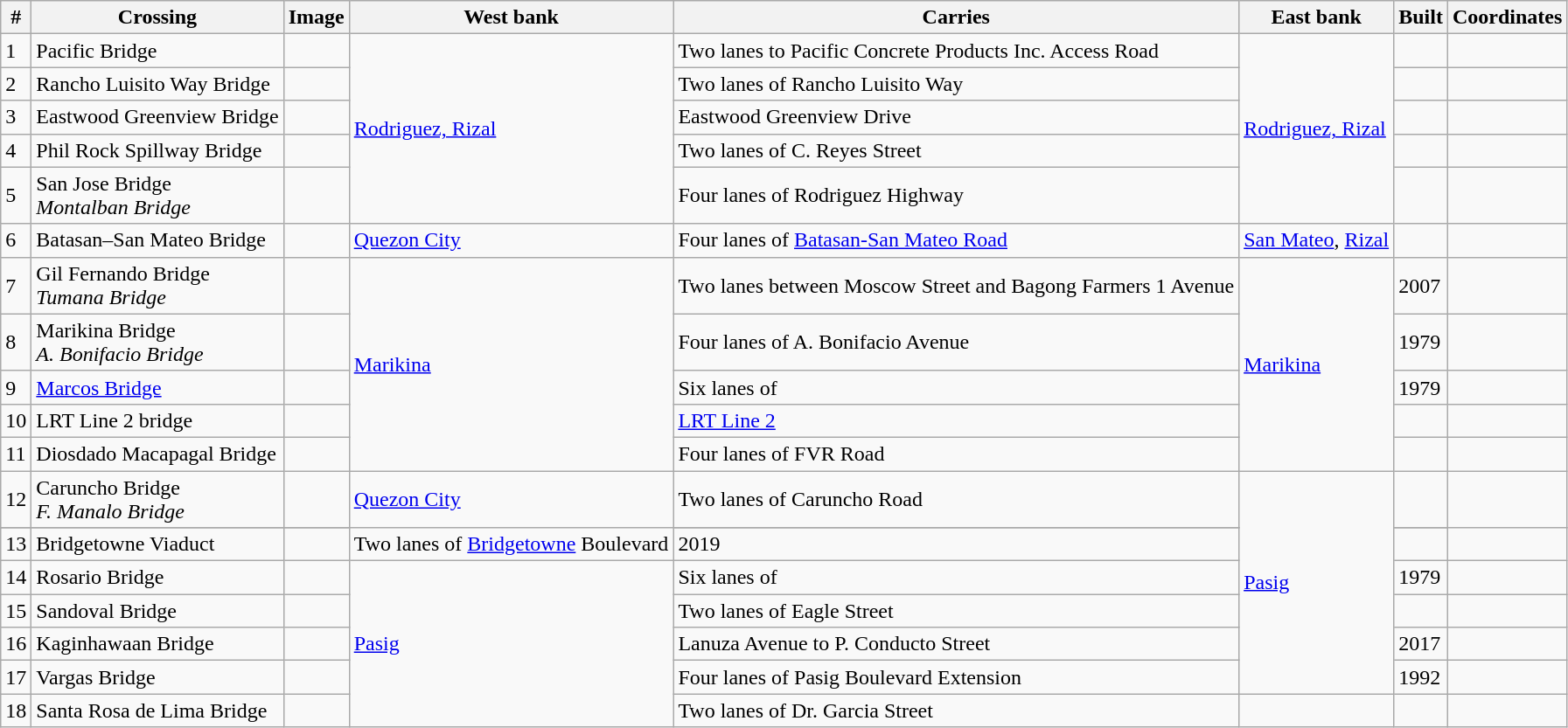<table class=wikitable>
<tr>
<th>#</th>
<th>Crossing</th>
<th>Image</th>
<th>West bank</th>
<th>Carries</th>
<th>East bank</th>
<th>Built</th>
<th>Coordinates</th>
</tr>
<tr>
<td>1</td>
<td>Pacific Bridge</td>
<td></td>
<td rowspan="5"><a href='#'>Rodriguez, Rizal</a></td>
<td>Two lanes to Pacific Concrete Products Inc. Access Road</td>
<td rowspan="5"><a href='#'>Rodriguez, Rizal</a></td>
<td></td>
<td></td>
</tr>
<tr>
<td>2</td>
<td>Rancho Luisito Way Bridge</td>
<td></td>
<td>Two lanes of Rancho Luisito Way</td>
<td></td>
<td></td>
</tr>
<tr>
<td>3</td>
<td>Eastwood Greenview Bridge</td>
<td></td>
<td>Eastwood Greenview Drive</td>
<td></td>
<td></td>
</tr>
<tr>
<td>4</td>
<td>Phil Rock Spillway Bridge</td>
<td></td>
<td>Two lanes of C. Reyes Street</td>
<td></td>
<td></td>
</tr>
<tr>
<td>5</td>
<td>San Jose Bridge<br><em>Montalban Bridge</em></td>
<td></td>
<td>Four lanes of Rodriguez Highway</td>
<td></td>
<td></td>
</tr>
<tr>
<td>6</td>
<td>Batasan–San Mateo Bridge</td>
<td></td>
<td><a href='#'>Quezon City</a></td>
<td>Four lanes of <a href='#'>Batasan-San Mateo Road</a></td>
<td><a href='#'>San Mateo</a>, <a href='#'>Rizal</a></td>
<td></td>
<td></td>
</tr>
<tr>
<td>7</td>
<td>Gil Fernando Bridge<br><em>Tumana Bridge</em></td>
<td></td>
<td rowspan="5"><a href='#'>Marikina</a></td>
<td>Two lanes between Moscow Street and Bagong Farmers 1 Avenue</td>
<td rowspan="5"><a href='#'>Marikina</a></td>
<td>2007</td>
<td></td>
</tr>
<tr>
<td>8</td>
<td>Marikina Bridge<br><em>A. Bonifacio Bridge</em></td>
<td></td>
<td>Four lanes of A. Bonifacio Avenue</td>
<td>1979</td>
<td></td>
</tr>
<tr>
<td>9</td>
<td><a href='#'>Marcos Bridge</a></td>
<td></td>
<td>Six lanes of </td>
<td>1979</td>
<td></td>
</tr>
<tr>
<td>10</td>
<td>LRT Line 2 bridge</td>
<td></td>
<td><a href='#'>LRT Line 2</a></td>
<td></td>
<td></td>
</tr>
<tr>
<td>11</td>
<td>Diosdado Macapagal Bridge</td>
<td></td>
<td>Four lanes of FVR Road</td>
<td></td>
<td></td>
</tr>
<tr>
<td>12</td>
<td>Caruncho Bridge<br><em>F. Manalo Bridge</em></td>
<td></td>
<td rowspan="2"><a href='#'>Quezon City</a></td>
<td>Two lanes of Caruncho Road</td>
<td rowspan="7"><a href='#'>Pasig</a></td>
<td></td>
<td></td>
</tr>
<tr>
</tr>
<tr>
<td>13</td>
<td>Bridgetowne Viaduct</td>
<td></td>
<td>Two lanes of <a href='#'>Bridgetowne</a> Boulevard</td>
<td>2019</td>
<td></td>
</tr>
<tr>
<td>14</td>
<td>Rosario Bridge</td>
<td></td>
<td rowspan="5"><a href='#'>Pasig</a></td>
<td>Six lanes of </td>
<td>1979</td>
<td></td>
</tr>
<tr>
<td>15</td>
<td>Sandoval Bridge</td>
<td></td>
<td>Two lanes of Eagle Street</td>
<td></td>
<td></td>
</tr>
<tr>
<td>16</td>
<td>Kaginhawaan Bridge</td>
<td></td>
<td>Lanuza Avenue to P. Conducto Street</td>
<td>2017</td>
<td></td>
</tr>
<tr>
<td>17</td>
<td>Vargas Bridge</td>
<td></td>
<td>Four lanes of Pasig Boulevard Extension</td>
<td>1992</td>
<td></td>
</tr>
<tr>
<td>18</td>
<td>Santa Rosa de Lima Bridge</td>
<td></td>
<td>Two lanes of Dr. Garcia Street</td>
<td></td>
<td></td>
</tr>
</table>
